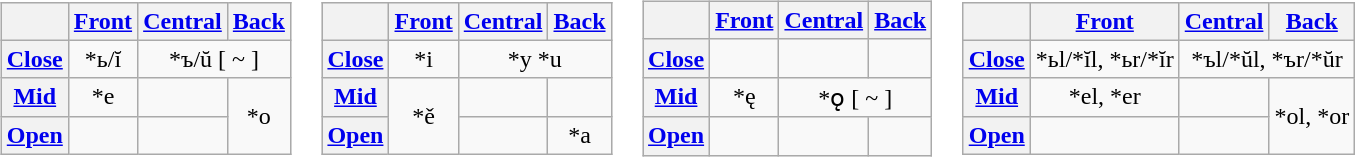<table>
<tr>
<td><br><table class="wikitable" style="text-align:center">
<tr>
<th></th>
<th><a href='#'>Front</a></th>
<th><a href='#'>Central</a></th>
<th><a href='#'>Back</a></th>
</tr>
<tr>
<th><a href='#'>Close</a></th>
<td>*ь/ĭ </td>
<td colspan="2">*ъ/ŭ [ ~ ]</td>
</tr>
<tr>
<th><a href='#'>Mid</a></th>
<td>*e </td>
<td></td>
<td rowspan="2">*o </td>
</tr>
<tr>
<th><a href='#'>Open</a></th>
<td></td>
<td></td>
</tr>
</table>
</td>
<td><br><table class="wikitable" style="text-align:center">
<tr>
<th></th>
<th><a href='#'>Front</a></th>
<th><a href='#'>Central</a></th>
<th><a href='#'>Back</a></th>
</tr>
<tr>
<th><a href='#'>Close</a></th>
<td>*i </td>
<td colspan="2">*y  *u </td>
</tr>
<tr>
<th><a href='#'>Mid</a></th>
<td rowspan="2">*ě </td>
<td></td>
<td></td>
</tr>
<tr>
<th><a href='#'>Open</a></th>
<td></td>
<td>*a </td>
</tr>
</table>
</td>
<td><br><table class="wikitable" style="text-align:center">
<tr>
<th></th>
<th><a href='#'>Front</a></th>
<th><a href='#'>Central</a></th>
<th><a href='#'>Back</a></th>
</tr>
<tr>
<th><a href='#'>Close</a></th>
<td></td>
<td></td>
<td></td>
</tr>
<tr>
<th><a href='#'>Mid</a></th>
<td>*ę </td>
<td colspan="2">*ǫ [ ~ ]</td>
</tr>
<tr>
<th><a href='#'>Open</a></th>
<td></td>
<td></td>
<td></td>
</tr>
</table>
</td>
<td><br><table class="wikitable" style="text-align:center">
<tr>
<th></th>
<th><a href='#'>Front</a></th>
<th><a href='#'>Central</a></th>
<th><a href='#'>Back</a></th>
</tr>
<tr>
<th><a href='#'>Close</a></th>
<td>*ьl/*ĭl, *ьr/*ĭr</td>
<td colspan="2">*ъl/*ŭl, *ъr/*ŭr</td>
</tr>
<tr>
<th><a href='#'>Mid</a></th>
<td>*el, *er</td>
<td></td>
<td rowspan="2">*ol, *or</td>
</tr>
<tr>
<th><a href='#'>Open</a></th>
<td></td>
<td></td>
</tr>
</table>
</td>
</tr>
</table>
